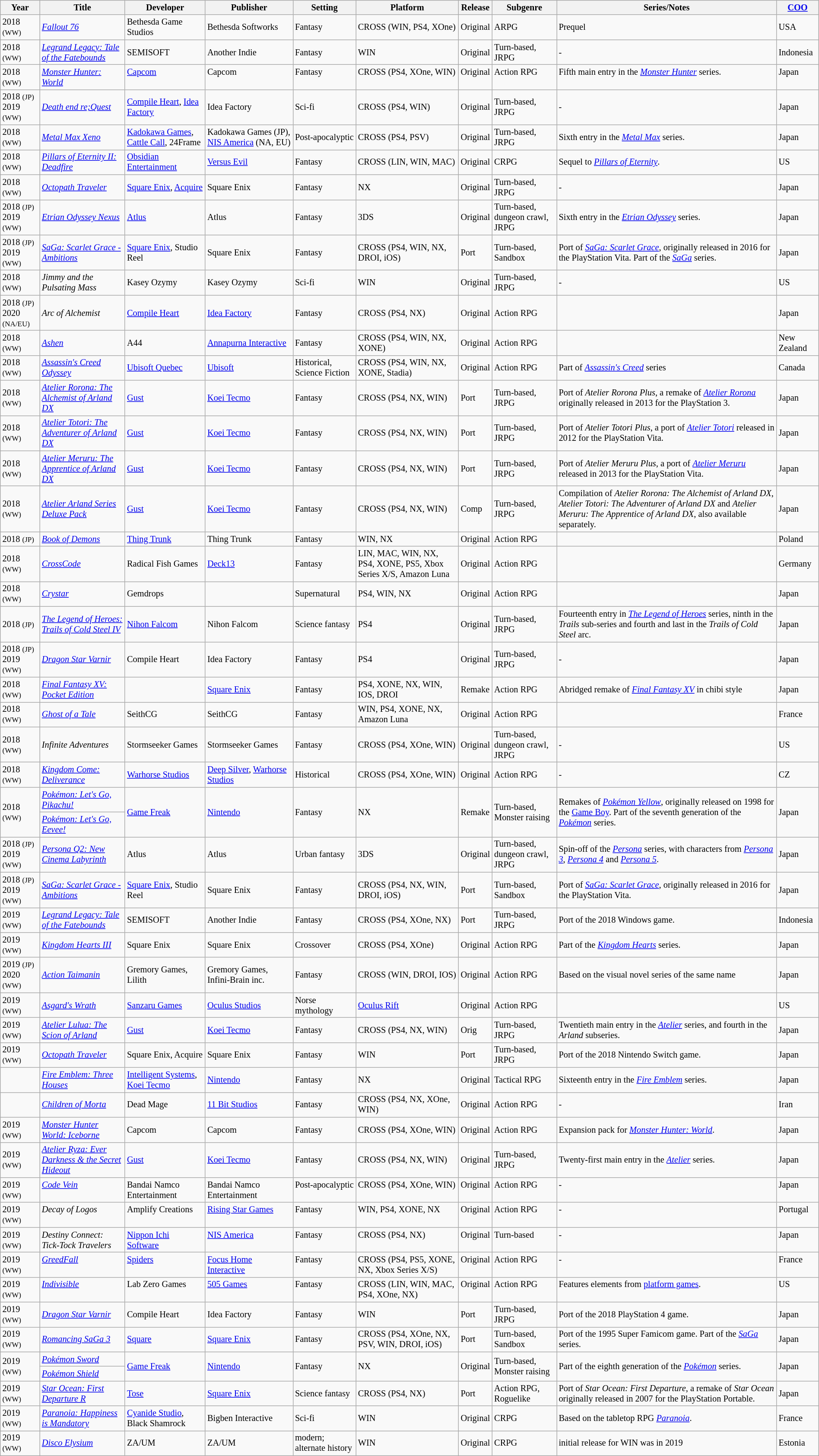<table class="wikitable sortable" style="font-size:85%;width:100%;">
<tr>
<th style="width:4em;">Year</th>
<th>Title</th>
<th>Developer</th>
<th>Publisher</th>
<th>Setting</th>
<th>Platform</th>
<th>Release</th>
<th>Subgenre</th>
<th>Series/Notes</th>
<th><a href='#'>COO</a></th>
</tr>
<tr>
<td>2018 <small>(WW)</small></td>
<td><em><a href='#'>Fallout 76</a></em></td>
<td>Bethesda Game Studios</td>
<td>Bethesda Softworks</td>
<td>Fantasy</td>
<td>CROSS (WIN, PS4, XOne)</td>
<td>Original</td>
<td>ARPG</td>
<td>Prequel</td>
<td>USA</td>
</tr>
<tr>
<td>2018 <small>(WW)</small></td>
<td><em><a href='#'>Legrand Legacy: Tale of the Fatebounds</a></em></td>
<td>SEMISOFT</td>
<td>Another Indie</td>
<td>Fantasy</td>
<td>WIN</td>
<td>Original</td>
<td>Turn-based, JRPG</td>
<td>-</td>
<td>Indonesia</td>
</tr>
<tr style="vertical-align: top;">
<td>2018 <small>(WW)</small></td>
<td><em><a href='#'>Monster Hunter: World</a></em></td>
<td><a href='#'>Capcom</a></td>
<td>Capcom</td>
<td>Fantasy</td>
<td>CROSS (PS4, XOne, WIN)</td>
<td>Original</td>
<td>Action RPG</td>
<td>Fifth main entry in the <em><a href='#'>Monster Hunter</a></em> series.</td>
<td>Japan</td>
</tr>
<tr>
<td>2018 <small>(JP)</small><br>2019 <small>(WW)</small></td>
<td><em><a href='#'>Death end re;Quest</a></em></td>
<td><a href='#'>Compile Heart</a>, <a href='#'>Idea Factory</a></td>
<td>Idea Factory</td>
<td>Sci-fi</td>
<td>CROSS (PS4, WIN)</td>
<td>Original</td>
<td>Turn-based, JRPG</td>
<td>-</td>
<td>Japan</td>
</tr>
<tr>
<td>2018 <small>(WW)</small></td>
<td><em><a href='#'>Metal Max Xeno</a></em></td>
<td><a href='#'>Kadokawa Games</a>, <a href='#'>Cattle Call</a>, 24Frame</td>
<td>Kadokawa Games (JP), <a href='#'>NIS America</a> (NA, EU)</td>
<td>Post-apocalyptic</td>
<td>CROSS (PS4, PSV)</td>
<td>Original</td>
<td>Turn-based, JRPG</td>
<td>Sixth entry in the <em><a href='#'>Metal Max</a></em> series.</td>
<td>Japan</td>
</tr>
<tr>
<td>2018 <small>(WW)</small></td>
<td><em><a href='#'>Pillars of Eternity II: Deadfire</a></em></td>
<td><a href='#'>Obsidian Entertainment</a></td>
<td><a href='#'>Versus Evil</a></td>
<td>Fantasy</td>
<td>CROSS (LIN, WIN, MAC)</td>
<td>Original</td>
<td>CRPG</td>
<td>Sequel to <em><a href='#'>Pillars of Eternity</a></em>.</td>
<td>US</td>
</tr>
<tr>
<td>2018 <small>(WW)</small></td>
<td><em><a href='#'>Octopath Traveler</a></em></td>
<td><a href='#'>Square Enix</a>, <a href='#'>Acquire</a></td>
<td>Square Enix</td>
<td>Fantasy</td>
<td>NX</td>
<td>Original</td>
<td>Turn-based, JRPG</td>
<td>-</td>
<td>Japan</td>
</tr>
<tr>
<td>2018 <small>(JP)</small><br>2019 <small>(WW)</small></td>
<td><em><a href='#'>Etrian Odyssey Nexus</a></em></td>
<td><a href='#'>Atlus</a></td>
<td>Atlus</td>
<td>Fantasy</td>
<td>3DS</td>
<td>Original</td>
<td>Turn-based, dungeon crawl, JRPG</td>
<td>Sixth entry in the <em><a href='#'>Etrian Odyssey</a></em> series.</td>
<td>Japan</td>
</tr>
<tr>
<td>2018 <small>(JP)</small><br>2019 <small>(WW)</small></td>
<td><a href='#'><em>SaGa: Scarlet Grace - Ambitions</em></a></td>
<td><a href='#'>Square Enix</a>, Studio Reel</td>
<td>Square Enix</td>
<td>Fantasy</td>
<td>CROSS (PS4, WIN, NX, DROI, iOS)</td>
<td>Port</td>
<td>Turn-based, Sandbox</td>
<td>Port of <em><a href='#'>SaGa: Scarlet Grace</a></em>, originally released in 2016 for the PlayStation Vita. Part of the <em><a href='#'>SaGa</a></em> series.</td>
<td>Japan</td>
</tr>
<tr>
<td>2018 <small>(WW)</small></td>
<td><em>Jimmy and the Pulsating Mass</em></td>
<td>Kasey Ozymy</td>
<td>Kasey Ozymy</td>
<td>Sci-fi</td>
<td>WIN</td>
<td>Original</td>
<td>Turn-based, JRPG</td>
<td>-</td>
<td>US</td>
</tr>
<tr>
<td>2018 <small>(JP)</small><br>2020 <small>(NA/EU)</small></td>
<td><em>Arc of Alchemist</em></td>
<td><a href='#'>Compile Heart</a></td>
<td><a href='#'>Idea Factory</a></td>
<td>Fantasy</td>
<td>CROSS (PS4, NX)</td>
<td>Original</td>
<td>Action RPG</td>
<td></td>
<td>Japan</td>
</tr>
<tr>
<td>2018 <small>(WW)</small></td>
<td><a href='#'><em>Ashen</em></a></td>
<td>A44</td>
<td><a href='#'>Annapurna Interactive</a></td>
<td>Fantasy</td>
<td>CROSS (PS4, WIN, NX, XONE)</td>
<td>Original</td>
<td>Action RPG</td>
<td></td>
<td>New Zealand</td>
</tr>
<tr>
<td>2018 <small>(WW)</small></td>
<td><em><a href='#'>Assassin's Creed Odyssey</a></em></td>
<td><a href='#'>Ubisoft Quebec</a></td>
<td><a href='#'>Ubisoft</a></td>
<td>Historical, Science Fiction</td>
<td>CROSS (PS4, WIN, NX, XONE, Stadia)</td>
<td>Original</td>
<td>Action RPG</td>
<td>Part of <em><a href='#'>Assassin's Creed</a></em> series</td>
<td>Canada</td>
</tr>
<tr>
<td>2018 <small>(WW)</small></td>
<td><a href='#'><em>Atelier Rorona: The Alchemist of Arland DX</em></a></td>
<td><a href='#'>Gust</a></td>
<td><a href='#'>Koei Tecmo</a></td>
<td>Fantasy</td>
<td>CROSS (PS4, NX, WIN)</td>
<td>Port</td>
<td>Turn-based, JRPG</td>
<td>Port of <em>Atelier Rorona Plus</em>, a remake of <a href='#'><em>Atelier Rorona</em></a> originally released in 2013 for the PlayStation 3.</td>
<td>Japan</td>
</tr>
<tr>
<td>2018 <small>(WW)</small></td>
<td><a href='#'><em>Atelier Totori: The Adventurer of Arland DX</em></a></td>
<td><a href='#'>Gust</a></td>
<td><a href='#'>Koei Tecmo</a></td>
<td>Fantasy</td>
<td>CROSS (PS4, NX, WIN)</td>
<td>Port</td>
<td>Turn-based, JRPG</td>
<td>Port of <em>Atelier Totori Plus</em>, a port of <a href='#'><em>Atelier Totori</em></a> released in 2012 for the PlayStation Vita.</td>
<td>Japan</td>
</tr>
<tr>
<td>2018 <small>(WW)</small></td>
<td><a href='#'><em>Atelier Meruru: The Apprentice of Arland DX</em></a></td>
<td><a href='#'>Gust</a></td>
<td><a href='#'>Koei Tecmo</a></td>
<td>Fantasy</td>
<td>CROSS (PS4, NX, WIN)</td>
<td>Port</td>
<td>Turn-based, JRPG</td>
<td>Port of <em>Atelier Meruru Plus</em>, a port of <em><a href='#'>Atelier Meruru</a></em> released in 2013 for the PlayStation Vita.</td>
<td>Japan</td>
</tr>
<tr>
<td>2018 <small>(WW)</small></td>
<td><em><a href='#'>Atelier Arland Series Deluxe Pack</a></em></td>
<td><a href='#'>Gust</a></td>
<td><a href='#'>Koei Tecmo</a></td>
<td>Fantasy</td>
<td>CROSS (PS4, NX, WIN)</td>
<td>Comp</td>
<td>Turn-based, JRPG</td>
<td>Compilation of <em>Atelier Rorona: The Alchemist of Arland DX</em>, <em>Atelier Totori: The Adventurer of Arland DX</em> and <em>Atelier Meruru: The Apprentice of Arland DX</em>, also available separately.</td>
<td>Japan</td>
</tr>
<tr>
<td>2018 <small>(JP)</small></td>
<td><em><a href='#'>Book of Demons</a></em></td>
<td><a href='#'>Thing Trunk</a></td>
<td>Thing Trunk</td>
<td>Fantasy</td>
<td>WIN, NX</td>
<td>Original</td>
<td>Action RPG</td>
<td></td>
<td>Poland</td>
</tr>
<tr>
<td>2018 <small>(WW)</small></td>
<td><em><a href='#'>CrossCode</a></em></td>
<td>Radical Fish Games</td>
<td><a href='#'>Deck13</a></td>
<td>Fantasy</td>
<td>LIN, MAC, WIN, NX, PS4, XONE, PS5, Xbox Series X/S, Amazon Luna</td>
<td>Original</td>
<td>Action RPG</td>
<td></td>
<td>Germany</td>
</tr>
<tr>
<td>2018 <small>(WW)</small></td>
<td><em><a href='#'>Crystar</a></em></td>
<td>Gemdrops</td>
<td></td>
<td>Supernatural</td>
<td>PS4, WIN, NX</td>
<td>Original</td>
<td>Action RPG</td>
<td></td>
<td>Japan</td>
</tr>
<tr>
<td>2018 <small>(JP)</small></td>
<td><em><a href='#'>The Legend of Heroes: Trails of Cold Steel IV</a></em></td>
<td><a href='#'>Nihon Falcom</a></td>
<td>Nihon Falcom</td>
<td>Science fantasy</td>
<td>PS4</td>
<td>Original</td>
<td>Turn-based, JRPG</td>
<td>Fourteenth entry in <em><a href='#'>The Legend of Heroes</a></em> series, ninth in the <em>Trails</em> sub-series and fourth and last in the <em>Trails of Cold Steel</em> arc.</td>
<td>Japan</td>
</tr>
<tr>
<td>2018 <small>(JP)</small><br>2019 <small>(WW)</small></td>
<td><em><a href='#'>Dragon Star Varnir</a></em></td>
<td>Compile Heart</td>
<td>Idea Factory</td>
<td>Fantasy</td>
<td>PS4</td>
<td>Original</td>
<td>Turn-based, JRPG</td>
<td>-</td>
<td>Japan</td>
</tr>
<tr>
<td>2018 <small>(WW)</small></td>
<td><em><a href='#'>Final Fantasy XV: Pocket Edition</a></em></td>
<td></td>
<td><a href='#'>Square Enix</a></td>
<td>Fantasy</td>
<td>PS4, XONE, NX, WIN, IOS, DROI</td>
<td>Remake</td>
<td>Action RPG</td>
<td>Abridged remake of <em><a href='#'>Final Fantasy XV</a></em> in chibi style</td>
<td>Japan</td>
</tr>
<tr>
<td>2018 <small>(WW)</small></td>
<td><em><a href='#'>Ghost of a Tale</a></em></td>
<td>SeithCG</td>
<td>SeithCG</td>
<td>Fantasy</td>
<td>WIN, PS4, XONE, NX, Amazon Luna</td>
<td>Original</td>
<td>Action RPG</td>
<td></td>
<td>France</td>
</tr>
<tr>
<td>2018 <small>(WW)</small></td>
<td><em>Infinite Adventures</em></td>
<td>Stormseeker Games</td>
<td>Stormseeker Games</td>
<td>Fantasy</td>
<td>CROSS (PS4, XOne, WIN)</td>
<td>Original</td>
<td>Turn-based, dungeon crawl, JRPG</td>
<td>-</td>
<td>US</td>
</tr>
<tr>
<td>2018 <small>(WW)</small></td>
<td><em><a href='#'>Kingdom Come: Deliverance</a></em></td>
<td><a href='#'>Warhorse Studios</a></td>
<td><a href='#'>Deep Silver</a>, <a href='#'>Warhorse Studios</a></td>
<td>Historical</td>
<td>CROSS (PS4, XOne, WIN)</td>
<td>Original</td>
<td>Action RPG</td>
<td>-</td>
<td>CZ</td>
</tr>
<tr>
<td rowspan="2">2018 <small>(WW)</small></td>
<td><a href='#'><em>Pokémon: Let's Go, Pikachu!</em></a></td>
<td rowspan="2"><a href='#'>Game Freak</a></td>
<td rowspan="2"><a href='#'>Nintendo</a></td>
<td rowspan="2">Fantasy</td>
<td rowspan="2">NX</td>
<td rowspan="2">Remake</td>
<td rowspan="2">Turn-based, Monster raising</td>
<td rowspan="2">Remakes of <em><a href='#'>Pokémon Yellow</a></em>, originally released on 1998 for the <a href='#'>Game Boy</a>. Part of the seventh generation of the <a href='#'><em>Pokémon</em></a> series.</td>
<td rowspan="2">Japan</td>
</tr>
<tr>
<td><a href='#'><em>Pokémon: Let's Go, Eevee!</em></a></td>
</tr>
<tr>
<td>2018 <small>(JP)</small><br>2019 <small>(WW)</small></td>
<td><em><a href='#'>Persona Q2: New Cinema Labyrinth</a></em></td>
<td>Atlus</td>
<td>Atlus</td>
<td>Urban fantasy</td>
<td>3DS</td>
<td>Original</td>
<td>Turn-based, dungeon crawl, JRPG</td>
<td>Spin-off of the <a href='#'><em>Persona</em></a> series, with characters from <em><a href='#'>Persona 3</a></em>, <em><a href='#'>Persona 4</a></em> and <em><a href='#'>Persona 5</a></em>.</td>
<td>Japan</td>
</tr>
<tr>
<td>2018 <small>(JP)</small><br>2019 <small>(WW)</small></td>
<td><em><a href='#'>SaGa: Scarlet Grace - Ambitions</a></em></td>
<td><a href='#'>Square Enix</a>, Studio Reel</td>
<td>Square Enix</td>
<td>Fantasy</td>
<td>CROSS (PS4, NX, WIN, DROI, iOS)</td>
<td>Port</td>
<td>Turn-based, Sandbox</td>
<td>Port of <em><a href='#'>SaGa: Scarlet Grace</a></em>, originally released in 2016 for the PlayStation Vita.</td>
<td>Japan</td>
</tr>
<tr>
<td>2019 <small>(WW)</small></td>
<td><em><a href='#'>Legrand Legacy: Tale of the Fatebounds</a></em></td>
<td>SEMISOFT</td>
<td>Another Indie</td>
<td>Fantasy</td>
<td>CROSS (PS4, XOne, NX)</td>
<td>Port</td>
<td>Turn-based, JRPG</td>
<td>Port of the 2018 Windows game.</td>
<td>Indonesia</td>
</tr>
<tr>
<td>2019 <small>(WW)</small></td>
<td><em><a href='#'>Kingdom Hearts III</a></em></td>
<td>Square Enix</td>
<td>Square Enix</td>
<td>Crossover</td>
<td>CROSS (PS4, XOne)</td>
<td>Original</td>
<td>Action RPG</td>
<td>Part of the <em><a href='#'>Kingdom Hearts</a></em> series.</td>
<td>Japan</td>
</tr>
<tr>
<td>2019 <small>(JP)</small><br>2020 <small>(WW)</small></td>
<td><em><a href='#'>Action Taimanin</a></em></td>
<td>Gremory Games, Lilith</td>
<td>Gremory Games, Infini-Brain inc.</td>
<td>Fantasy</td>
<td>CROSS (WIN, DROI, IOS)</td>
<td>Original</td>
<td>Action RPG</td>
<td>Based on the visual novel series of the same name</td>
<td>Japan</td>
</tr>
<tr>
<td>2019 <small>(WW)</small></td>
<td><em><a href='#'>Asgard's Wrath</a></em></td>
<td><a href='#'>Sanzaru Games</a></td>
<td><a href='#'>Oculus Studios</a></td>
<td>Norse mythology</td>
<td><a href='#'>Oculus Rift</a></td>
<td>Original</td>
<td>Action RPG</td>
<td></td>
<td>US</td>
</tr>
<tr>
<td>2019 <small>(WW)</small></td>
<td><em><a href='#'>Atelier Lulua: The Scion of Arland</a></em></td>
<td><a href='#'>Gust</a></td>
<td><a href='#'>Koei Tecmo</a></td>
<td>Fantasy</td>
<td>CROSS (PS4, NX, WIN)</td>
<td>Orig</td>
<td>Turn-based, JRPG</td>
<td>Twentieth main entry in the <a href='#'><em>Atelier</em></a> series, and fourth in the <em>Arland</em> subseries.</td>
<td>Japan</td>
</tr>
<tr>
<td>2019 <small>(WW)</small></td>
<td><em><a href='#'>Octopath Traveler</a></em></td>
<td>Square Enix, Acquire</td>
<td>Square Enix</td>
<td>Fantasy</td>
<td>WIN</td>
<td>Port</td>
<td>Turn-based, JRPG</td>
<td>Port of the 2018 Nintendo Switch game.</td>
<td>Japan</td>
</tr>
<tr>
<td></td>
<td><em><a href='#'>Fire Emblem: Three Houses</a></em></td>
<td><a href='#'>Intelligent Systems</a>, <a href='#'>Koei Tecmo</a></td>
<td><a href='#'>Nintendo</a></td>
<td>Fantasy</td>
<td>NX</td>
<td>Original</td>
<td>Tactical RPG</td>
<td>Sixteenth entry in the <em><a href='#'>Fire Emblem</a></em> series.</td>
<td>Japan</td>
</tr>
<tr>
<td></td>
<td><em><a href='#'>Children of Morta</a></em></td>
<td>Dead Mage</td>
<td><a href='#'>11 Bit Studios</a></td>
<td>Fantasy</td>
<td>CROSS (PS4, NX, XOne, WIN)</td>
<td>Original</td>
<td>Action RPG</td>
<td>-</td>
<td>Iran</td>
</tr>
<tr>
<td>2019 <small>(WW)</small></td>
<td><em><a href='#'>Monster Hunter World: Iceborne</a></em></td>
<td>Capcom</td>
<td>Capcom</td>
<td>Fantasy</td>
<td>CROSS (PS4, XOne, WIN)</td>
<td>Original</td>
<td>Action RPG</td>
<td>Expansion pack for <em><a href='#'>Monster Hunter: World</a></em>.</td>
<td>Japan</td>
</tr>
<tr>
<td>2019 <small>(WW)</small></td>
<td><em><a href='#'>Atelier Ryza: Ever Darkness & the Secret Hideout</a></em></td>
<td><a href='#'>Gust</a></td>
<td><a href='#'>Koei Tecmo</a></td>
<td>Fantasy</td>
<td>CROSS (PS4, NX, WIN)</td>
<td>Original</td>
<td>Turn-based, JRPG</td>
<td>Twenty-first main entry in the <a href='#'><em>Atelier</em></a> series.</td>
<td>Japan</td>
</tr>
<tr style="vertical-align: top;">
<td>2019 <small>(WW)</small></td>
<td><em><a href='#'>Code Vein</a></em></td>
<td>Bandai Namco Entertainment</td>
<td>Bandai Namco Entertainment</td>
<td>Post-apocalyptic</td>
<td>CROSS (PS4, XOne, WIN)</td>
<td>Original</td>
<td>Action RPG</td>
<td>-</td>
<td>Japan</td>
</tr>
<tr style="vertical-align: top;">
<td>2019 <small>(WW)</small></td>
<td><em>Decay of Logos</em></td>
<td>Amplify Creations</td>
<td><a href='#'>Rising Star Games</a></td>
<td>Fantasy</td>
<td>WIN, PS4, XONE, NX</td>
<td>Original</td>
<td>Action RPG</td>
<td>-</td>
<td>Portugal</td>
</tr>
<tr style="vertical-align: top;">
<td>2019 <small>(WW)</small></td>
<td><em>Destiny Connect: Tick-Tock Travelers</em></td>
<td><a href='#'>Nippon Ichi Software</a></td>
<td><a href='#'>NIS America</a></td>
<td>Fantasy</td>
<td>CROSS (PS4, NX)</td>
<td>Original</td>
<td>Turn-based</td>
<td>-</td>
<td>Japan</td>
</tr>
<tr style="vertical-align: top;">
<td>2019 <small>(WW)</small></td>
<td><em><a href='#'>GreedFall</a></em></td>
<td><a href='#'>Spiders</a></td>
<td><a href='#'>Focus Home Interactive</a></td>
<td>Fantasy</td>
<td>CROSS (PS4, PS5, XONE, NX, Xbox Series X/S)</td>
<td>Original</td>
<td>Action RPG</td>
<td>-</td>
<td>France</td>
</tr>
<tr style="vertical-align: top;">
<td>2019 <small>(WW)</small></td>
<td><em><a href='#'>Indivisible</a></em></td>
<td>Lab Zero Games</td>
<td><a href='#'>505 Games</a></td>
<td>Fantasy</td>
<td>CROSS (LIN, WIN, MAC, PS4, XOne, NX)</td>
<td>Original</td>
<td>Action RPG</td>
<td>Features elements from <a href='#'>platform games</a>.</td>
<td>US</td>
</tr>
<tr>
<td>2019 <small>(WW)</small></td>
<td><em><a href='#'>Dragon Star Varnir</a></em></td>
<td>Compile Heart</td>
<td>Idea Factory</td>
<td>Fantasy</td>
<td>WIN</td>
<td>Port</td>
<td>Turn-based, JRPG</td>
<td>Port of the 2018 PlayStation 4 game.</td>
<td>Japan</td>
</tr>
<tr>
<td>2019 <small>(WW)</small></td>
<td><em><a href='#'>Romancing SaGa 3</a></em></td>
<td><a href='#'>Square</a></td>
<td><a href='#'>Square Enix</a></td>
<td>Fantasy</td>
<td>CROSS (PS4, XOne, NX, PSV, WIN, DROI, iOS)</td>
<td>Port</td>
<td>Turn-based, Sandbox</td>
<td>Port of the 1995 Super Famicom game. Part of the <em><a href='#'>SaGa</a></em> series.</td>
<td>Japan</td>
</tr>
<tr>
<td rowspan="2">2019 <small>(WW)</small></td>
<td><a href='#'><em>Pokémon Sword</em></a></td>
<td rowspan="2"><a href='#'>Game Freak</a></td>
<td rowspan="2"><a href='#'>Nintendo</a></td>
<td rowspan="2">Fantasy</td>
<td rowspan="2">NX</td>
<td rowspan="2">Original</td>
<td rowspan="2">Turn-based, Monster raising</td>
<td rowspan="2">Part of the eighth generation of the <a href='#'><em>Pokémon</em></a> series.</td>
<td rowspan="2">Japan</td>
</tr>
<tr>
<td><a href='#'><em>Pokémon Shield</em></a></td>
</tr>
<tr>
<td>2019 <small>(WW)</small></td>
<td><em><a href='#'>Star Ocean: First Departure R</a></em></td>
<td><a href='#'>Tose</a></td>
<td><a href='#'>Square Enix</a></td>
<td>Science fantasy</td>
<td>CROSS (PS4, NX)</td>
<td>Port</td>
<td>Action RPG, Roguelike</td>
<td>Port of <em>Star Ocean: First Departure</em>, a remake of <em>Star Ocean</em> originally released in 2007 for the PlayStation Portable.</td>
<td>Japan</td>
</tr>
<tr>
<td>2019 <small>(WW)</small></td>
<td><em><a href='#'>Paranoia: Happiness is Mandatory</a></em></td>
<td><a href='#'>Cyanide Studio</a>, Black Shamrock</td>
<td>Bigben Interactive</td>
<td>Sci-fi</td>
<td>WIN</td>
<td>Original</td>
<td>CRPG</td>
<td>Based on the tabletop RPG <em><a href='#'>Paranoia</a></em>.</td>
<td>France</td>
</tr>
<tr>
<td>2019 <small>(WW)</small></td>
<td><em><a href='#'>Disco Elysium</a></em></td>
<td>ZA/UM</td>
<td>ZA/UM</td>
<td>modern; alternate history</td>
<td>WIN</td>
<td>Original</td>
<td>CRPG</td>
<td>initial release for WIN was in 2019</td>
<td>Estonia</td>
</tr>
</table>
